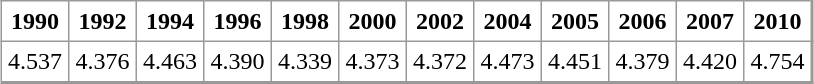<table align="center" rules="all" cellspacing="0" cellpadding="4" style="border: 1px solid #999; border-right: 2px solid #999; border-bottom:2px solid #999">
<tr>
<th>1990</th>
<th>1992</th>
<th>1994</th>
<th>1996</th>
<th>1998</th>
<th>2000</th>
<th>2002</th>
<th>2004</th>
<th>2005</th>
<th>2006</th>
<th>2007</th>
<th>2010</th>
</tr>
<tr>
<td align=center>4.537</td>
<td align=center>4.376</td>
<td align=center>4.463</td>
<td align=center>4.390</td>
<td align=center>4.339</td>
<td align=center>4.373</td>
<td align=center>4.372</td>
<td align=center>4.473</td>
<td align=center>4.451</td>
<td align=center>4.379</td>
<td align=center>4.420</td>
<td align=center>4.754</td>
</tr>
</table>
